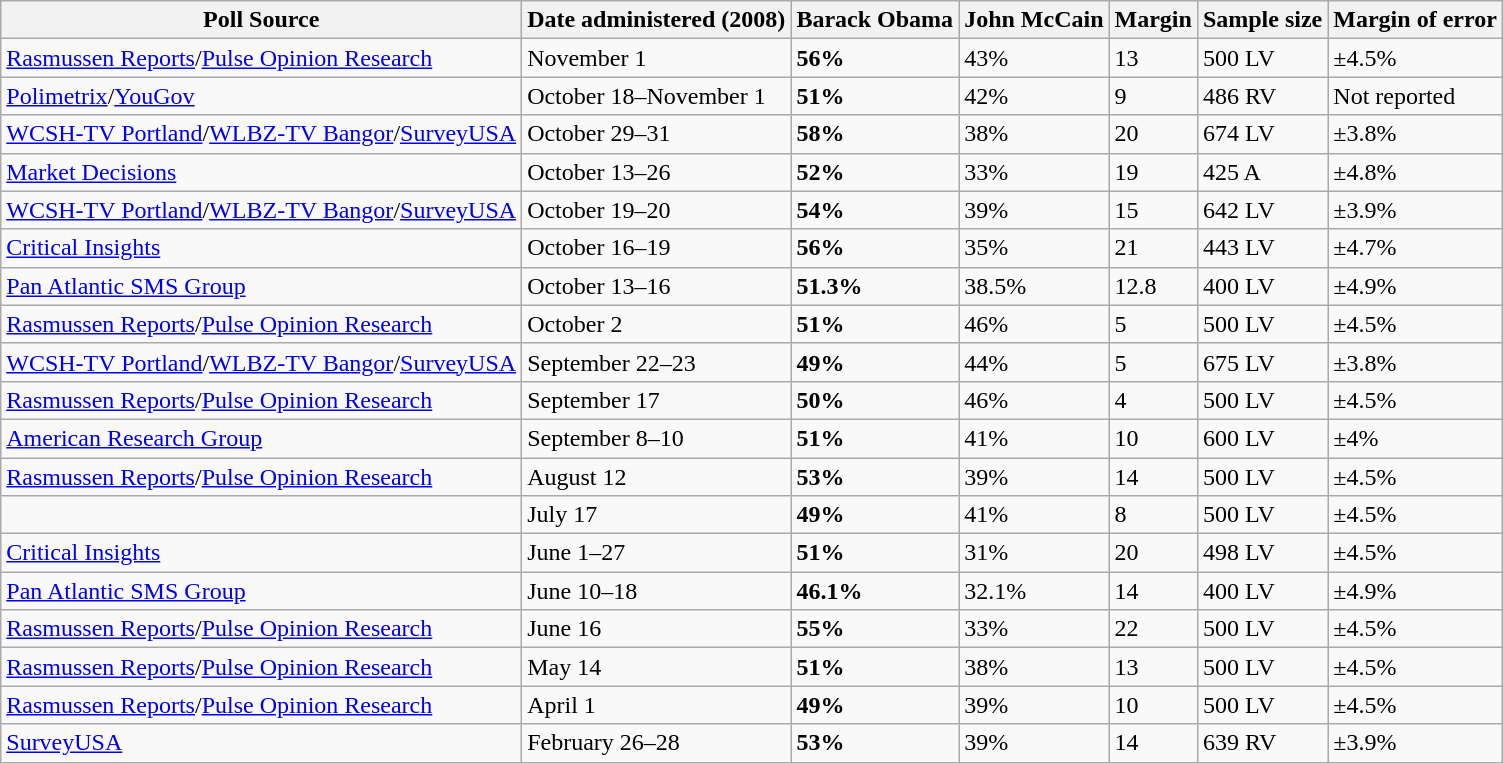<table class="wikitable collapsible">
<tr>
<th>Poll Source</th>
<th>Date administered (2008)</th>
<th>Barack Obama</th>
<th>John McCain</th>
<th>Margin</th>
<th>Sample size</th>
<th>Margin of error</th>
</tr>
<tr>
<td><a href='#'>Rasmussen Reports</a>/<a href='#'>Pulse Opinion Research</a></td>
<td>November 1</td>
<td><strong>56%</strong></td>
<td>43%</td>
<td>13</td>
<td>500 LV</td>
<td>±4.5%</td>
</tr>
<tr>
<td><a href='#'>Polimetrix</a>/<a href='#'>YouGov</a></td>
<td>October 18–November 1</td>
<td><strong>51%</strong></td>
<td>42%</td>
<td>9</td>
<td>486 RV</td>
<td>Not reported</td>
</tr>
<tr>
<td><a href='#'>WCSH-TV Portland</a>/<a href='#'>WLBZ-TV Bangor</a>/<a href='#'>SurveyUSA</a></td>
<td>October 29–31</td>
<td><strong>58%</strong></td>
<td>38%</td>
<td>20</td>
<td>674 LV</td>
<td>±3.8%</td>
</tr>
<tr>
<td><a href='#'>Market Decisions</a></td>
<td>October 13–26</td>
<td><strong>52%</strong></td>
<td>33%</td>
<td>19</td>
<td>425 A</td>
<td>±4.8%</td>
</tr>
<tr>
<td><a href='#'>WCSH-TV Portland</a>/<a href='#'>WLBZ-TV Bangor</a>/<a href='#'>SurveyUSA</a></td>
<td>October 19–20</td>
<td><strong>54%</strong></td>
<td>39%</td>
<td>15</td>
<td>642 LV</td>
<td>±3.9%</td>
</tr>
<tr>
<td><a href='#'>Critical Insights</a></td>
<td>October 16–19</td>
<td><strong>56%</strong></td>
<td>35%</td>
<td>21</td>
<td>443 LV</td>
<td>±4.7%</td>
</tr>
<tr>
<td><a href='#'>Pan Atlantic SMS Group</a></td>
<td>October 13–16</td>
<td><strong>51.3%</strong></td>
<td>38.5%</td>
<td>12.8</td>
<td>400 LV</td>
<td>±4.9%</td>
</tr>
<tr>
<td><a href='#'>Rasmussen Reports</a>/<a href='#'>Pulse Opinion Research</a></td>
<td>October 2</td>
<td><strong>51%</strong></td>
<td>46%</td>
<td>5</td>
<td>500 LV</td>
<td>±4.5%</td>
</tr>
<tr>
<td><a href='#'>WCSH-TV Portland</a>/<a href='#'>WLBZ-TV Bangor</a>/<a href='#'>SurveyUSA</a></td>
<td>September 22–23</td>
<td><strong>49%</strong></td>
<td>44%</td>
<td>5</td>
<td>675 LV</td>
<td>±3.8%</td>
</tr>
<tr>
<td><a href='#'>Rasmussen Reports</a>/<a href='#'>Pulse Opinion Research</a></td>
<td>September 17</td>
<td><strong>50%</strong></td>
<td>46%</td>
<td>4</td>
<td>500 LV</td>
<td>±4.5%</td>
</tr>
<tr>
<td><a href='#'>American Research Group</a></td>
<td>September 8–10</td>
<td><strong>51%</strong></td>
<td>41%</td>
<td>10</td>
<td>600 LV</td>
<td>±4%</td>
</tr>
<tr>
<td><a href='#'>Rasmussen Reports</a>/<a href='#'>Pulse Opinion Research</a></td>
<td>August 12</td>
<td><strong>53%</strong></td>
<td>39%</td>
<td>14</td>
<td>500 LV</td>
<td>±4.5%</td>
</tr>
<tr>
<td></td>
<td>July 17</td>
<td><strong>49%</strong></td>
<td>41%</td>
<td>8</td>
<td>500 LV</td>
<td>±4.5%</td>
</tr>
<tr>
<td><a href='#'>Critical Insights</a></td>
<td>June 1–27</td>
<td><strong>51%</strong></td>
<td>31%</td>
<td>20</td>
<td>498 LV</td>
<td>±4.5%</td>
</tr>
<tr>
<td><a href='#'>Pan Atlantic SMS Group</a></td>
<td>June 10–18</td>
<td><strong>46.1%</strong></td>
<td>32.1%</td>
<td>14</td>
<td>400 LV</td>
<td>±4.9%</td>
</tr>
<tr>
<td><a href='#'>Rasmussen Reports</a>/<a href='#'>Pulse Opinion Research</a></td>
<td>June 16</td>
<td><strong>55%</strong></td>
<td>33%</td>
<td>22</td>
<td>500 LV</td>
<td>±4.5%</td>
</tr>
<tr>
<td><a href='#'>Rasmussen Reports</a>/<a href='#'>Pulse Opinion Research</a></td>
<td>May 14</td>
<td><strong>51%</strong></td>
<td>38%</td>
<td>13</td>
<td>500 LV</td>
<td>±4.5%</td>
</tr>
<tr>
<td><a href='#'>Rasmussen Reports</a>/<a href='#'>Pulse Opinion Research</a></td>
<td>April 1</td>
<td><strong>49%</strong></td>
<td>39%</td>
<td>10</td>
<td>500 LV</td>
<td>±4.5%</td>
</tr>
<tr>
<td><a href='#'>SurveyUSA</a></td>
<td>February 26–28</td>
<td><strong>53%</strong></td>
<td>39%</td>
<td>14</td>
<td>639 RV</td>
<td>±3.9%</td>
</tr>
</table>
